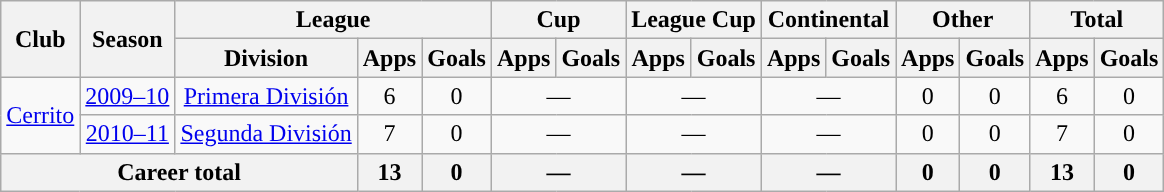<table class="wikitable" style="text-align:center">
<tr>
<th rowspan="2">Club</th>
<th rowspan="2">Season</th>
<th colspan="3">League</th>
<th colspan="2">Cup</th>
<th colspan="2">League Cup</th>
<th colspan="2">Continental</th>
<th colspan="2">Other</th>
<th colspan="2">Total</th>
</tr>
<tr>
<th>Division</th>
<th>Apps</th>
<th>Goals</th>
<th>Apps</th>
<th>Goals</th>
<th>Apps</th>
<th>Goals</th>
<th>Apps</th>
<th>Goals</th>
<th>Apps</th>
<th>Goals</th>
<th>Apps</th>
<th>Goals</th>
</tr>
<tr>
<td rowspan="2"><a href='#'>Cerrito</a></td>
<td><a href='#'>2009–10</a></td>
<td rowspan="1"><a href='#'>Primera División</a></td>
<td>6</td>
<td>0</td>
<td colspan="2">—</td>
<td colspan="2">—</td>
<td colspan="2">—</td>
<td>0</td>
<td>0</td>
<td>6</td>
<td>0</td>
</tr>
<tr>
<td><a href='#'>2010–11</a></td>
<td rowspan="1"><a href='#'>Segunda División</a></td>
<td>7</td>
<td>0</td>
<td colspan="2">—</td>
<td colspan="2">—</td>
<td colspan="2">—</td>
<td>0</td>
<td>0</td>
<td>7</td>
<td>0</td>
</tr>
<tr>
<th colspan="3">Career total</th>
<th>13</th>
<th>0</th>
<th colspan="2">—</th>
<th colspan="2">—</th>
<th colspan="2">—</th>
<th>0</th>
<th>0</th>
<th>13</th>
<th>0</th>
</tr>
</table>
